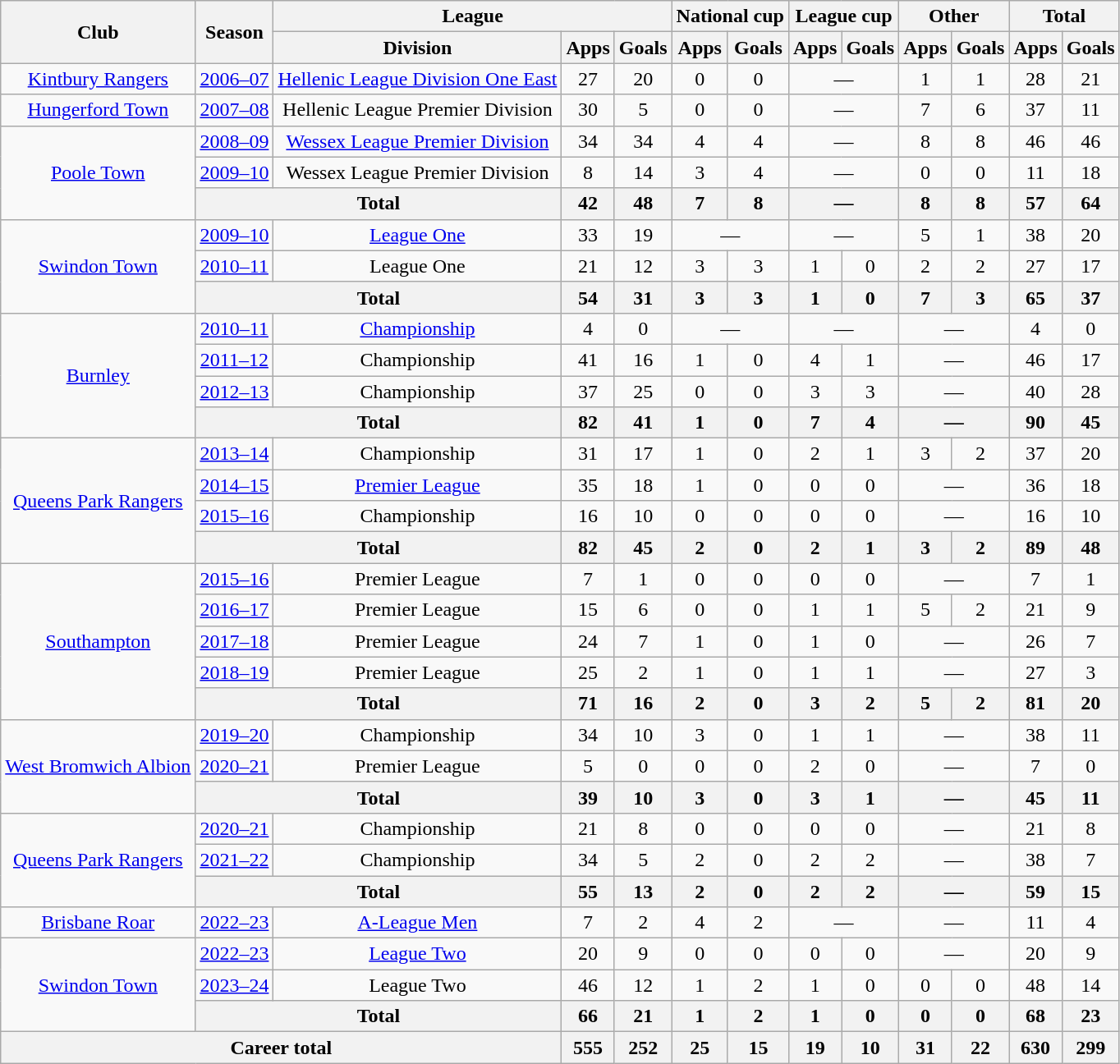<table class="wikitable" style="text-align:center">
<tr>
<th rowspan="2">Club</th>
<th rowspan="2">Season</th>
<th colspan="3">League</th>
<th colspan="2">National cup</th>
<th colspan="2">League cup</th>
<th colspan="2">Other</th>
<th colspan="2">Total</th>
</tr>
<tr>
<th>Division</th>
<th>Apps</th>
<th>Goals</th>
<th>Apps</th>
<th>Goals</th>
<th>Apps</th>
<th>Goals</th>
<th>Apps</th>
<th>Goals</th>
<th>Apps</th>
<th>Goals</th>
</tr>
<tr>
<td><a href='#'>Kintbury Rangers</a></td>
<td><a href='#'>2006–07</a></td>
<td><a href='#'>Hellenic League Division One East</a></td>
<td>27</td>
<td>20</td>
<td>0</td>
<td>0</td>
<td colspan="2">—</td>
<td>1</td>
<td>1</td>
<td>28</td>
<td>21</td>
</tr>
<tr>
<td><a href='#'>Hungerford Town</a></td>
<td><a href='#'>2007–08</a></td>
<td>Hellenic League Premier Division</td>
<td>30</td>
<td>5</td>
<td>0</td>
<td>0</td>
<td colspan="2">—</td>
<td>7</td>
<td>6</td>
<td>37</td>
<td>11</td>
</tr>
<tr>
<td rowspan="3"><a href='#'>Poole Town</a></td>
<td><a href='#'>2008–09</a></td>
<td><a href='#'>Wessex League Premier Division</a></td>
<td>34</td>
<td>34</td>
<td>4</td>
<td>4</td>
<td colspan="2">—</td>
<td>8</td>
<td>8</td>
<td>46</td>
<td>46</td>
</tr>
<tr>
<td><a href='#'>2009–10</a></td>
<td>Wessex League Premier Division</td>
<td>8</td>
<td>14</td>
<td>3</td>
<td>4</td>
<td colspan="2">—</td>
<td>0</td>
<td>0</td>
<td>11</td>
<td>18</td>
</tr>
<tr>
<th colspan="2">Total</th>
<th>42</th>
<th>48</th>
<th>7</th>
<th>8</th>
<th colspan="2">—</th>
<th>8</th>
<th>8</th>
<th>57</th>
<th>64</th>
</tr>
<tr>
<td rowspan="3"><a href='#'>Swindon Town</a></td>
<td><a href='#'>2009–10</a></td>
<td><a href='#'>League One</a></td>
<td>33</td>
<td>19</td>
<td colspan="2">—</td>
<td colspan="2">—</td>
<td>5</td>
<td>1</td>
<td>38</td>
<td>20</td>
</tr>
<tr>
<td><a href='#'>2010–11</a></td>
<td>League One</td>
<td>21</td>
<td>12</td>
<td>3</td>
<td>3</td>
<td>1</td>
<td>0</td>
<td>2</td>
<td>2</td>
<td>27</td>
<td>17</td>
</tr>
<tr>
<th colspan="2">Total</th>
<th>54</th>
<th>31</th>
<th>3</th>
<th>3</th>
<th>1</th>
<th>0</th>
<th>7</th>
<th>3</th>
<th>65</th>
<th>37</th>
</tr>
<tr>
<td rowspan="4"><a href='#'>Burnley</a></td>
<td><a href='#'>2010–11</a></td>
<td><a href='#'>Championship</a></td>
<td>4</td>
<td>0</td>
<td colspan="2">—</td>
<td colspan="2">—</td>
<td colspan="2">—</td>
<td>4</td>
<td>0</td>
</tr>
<tr>
<td><a href='#'>2011–12</a></td>
<td>Championship</td>
<td>41</td>
<td>16</td>
<td>1</td>
<td>0</td>
<td>4</td>
<td>1</td>
<td colspan="2">—</td>
<td>46</td>
<td>17</td>
</tr>
<tr>
<td><a href='#'>2012–13</a></td>
<td>Championship</td>
<td>37</td>
<td>25</td>
<td>0</td>
<td>0</td>
<td>3</td>
<td>3</td>
<td colspan="2">—</td>
<td>40</td>
<td>28</td>
</tr>
<tr>
<th colspan="2">Total</th>
<th>82</th>
<th>41</th>
<th>1</th>
<th>0</th>
<th>7</th>
<th>4</th>
<th colspan="2">—</th>
<th>90</th>
<th>45</th>
</tr>
<tr>
<td rowspan="4"><a href='#'>Queens Park Rangers</a></td>
<td><a href='#'>2013–14</a></td>
<td>Championship</td>
<td>31</td>
<td>17</td>
<td>1</td>
<td>0</td>
<td>2</td>
<td>1</td>
<td>3</td>
<td>2</td>
<td>37</td>
<td>20</td>
</tr>
<tr>
<td><a href='#'>2014–15</a></td>
<td><a href='#'>Premier League</a></td>
<td>35</td>
<td>18</td>
<td>1</td>
<td>0</td>
<td>0</td>
<td>0</td>
<td colspan="2">—</td>
<td>36</td>
<td>18</td>
</tr>
<tr>
<td><a href='#'>2015–16</a></td>
<td>Championship</td>
<td>16</td>
<td>10</td>
<td>0</td>
<td>0</td>
<td>0</td>
<td>0</td>
<td colspan="2">—</td>
<td>16</td>
<td>10</td>
</tr>
<tr>
<th colspan="2">Total</th>
<th>82</th>
<th>45</th>
<th>2</th>
<th>0</th>
<th>2</th>
<th>1</th>
<th>3</th>
<th>2</th>
<th>89</th>
<th>48</th>
</tr>
<tr>
<td rowspan="5"><a href='#'>Southampton</a></td>
<td><a href='#'>2015–16</a></td>
<td>Premier League</td>
<td>7</td>
<td>1</td>
<td>0</td>
<td>0</td>
<td>0</td>
<td>0</td>
<td colspan="2">—</td>
<td>7</td>
<td>1</td>
</tr>
<tr>
<td><a href='#'>2016–17</a></td>
<td>Premier League</td>
<td>15</td>
<td>6</td>
<td>0</td>
<td>0</td>
<td>1</td>
<td>1</td>
<td>5</td>
<td>2</td>
<td>21</td>
<td>9</td>
</tr>
<tr>
<td><a href='#'>2017–18</a></td>
<td>Premier League</td>
<td>24</td>
<td>7</td>
<td>1</td>
<td>0</td>
<td>1</td>
<td>0</td>
<td colspan="2">—</td>
<td>26</td>
<td>7</td>
</tr>
<tr>
<td><a href='#'>2018–19</a></td>
<td>Premier League</td>
<td>25</td>
<td>2</td>
<td>1</td>
<td>0</td>
<td>1</td>
<td>1</td>
<td colspan="2">—</td>
<td>27</td>
<td>3</td>
</tr>
<tr>
<th colspan="2">Total</th>
<th>71</th>
<th>16</th>
<th>2</th>
<th>0</th>
<th>3</th>
<th>2</th>
<th>5</th>
<th>2</th>
<th>81</th>
<th>20</th>
</tr>
<tr>
<td rowspan=3><a href='#'>West Bromwich Albion</a></td>
<td><a href='#'>2019–20</a></td>
<td>Championship</td>
<td>34</td>
<td>10</td>
<td>3</td>
<td>0</td>
<td>1</td>
<td>1</td>
<td colspan="2">—</td>
<td>38</td>
<td>11</td>
</tr>
<tr>
<td><a href='#'>2020–21</a></td>
<td>Premier League</td>
<td>5</td>
<td>0</td>
<td>0</td>
<td>0</td>
<td>2</td>
<td>0</td>
<td colspan=2>—</td>
<td>7</td>
<td>0</td>
</tr>
<tr>
<th colspan=2>Total</th>
<th>39</th>
<th>10</th>
<th>3</th>
<th>0</th>
<th>3</th>
<th>1</th>
<th colspan=2>—</th>
<th>45</th>
<th>11</th>
</tr>
<tr>
<td rowspan=3><a href='#'>Queens Park Rangers</a></td>
<td><a href='#'>2020–21</a></td>
<td>Championship</td>
<td>21</td>
<td>8</td>
<td>0</td>
<td>0</td>
<td>0</td>
<td>0</td>
<td colspan=2>—</td>
<td>21</td>
<td>8</td>
</tr>
<tr>
<td><a href='#'>2021–22</a></td>
<td>Championship</td>
<td>34</td>
<td>5</td>
<td>2</td>
<td>0</td>
<td>2</td>
<td>2</td>
<td colspan=2>—</td>
<td>38</td>
<td>7</td>
</tr>
<tr>
<th colspan=2>Total</th>
<th>55</th>
<th>13</th>
<th>2</th>
<th>0</th>
<th>2</th>
<th>2</th>
<th colspan=2>—</th>
<th>59</th>
<th>15</th>
</tr>
<tr>
<td><a href='#'>Brisbane Roar</a></td>
<td><a href='#'>2022–23</a></td>
<td><a href='#'>A-League Men</a></td>
<td>7</td>
<td>2</td>
<td>4</td>
<td>2</td>
<td colspan=2>—</td>
<td colspan=2>—</td>
<td>11</td>
<td>4</td>
</tr>
<tr>
<td rowspan=3><a href='#'>Swindon Town</a></td>
<td><a href='#'>2022–23</a></td>
<td><a href='#'>League Two</a></td>
<td>20</td>
<td>9</td>
<td>0</td>
<td>0</td>
<td>0</td>
<td>0</td>
<td colspan=2>—</td>
<td>20</td>
<td>9</td>
</tr>
<tr>
<td><a href='#'>2023–24</a></td>
<td>League Two</td>
<td>46</td>
<td>12</td>
<td>1</td>
<td>2</td>
<td>1</td>
<td>0</td>
<td>0</td>
<td>0</td>
<td>48</td>
<td>14</td>
</tr>
<tr>
<th colspan=2>Total</th>
<th>66</th>
<th>21</th>
<th>1</th>
<th>2</th>
<th>1</th>
<th>0</th>
<th>0</th>
<th>0</th>
<th>68</th>
<th>23</th>
</tr>
<tr>
<th colspan="3">Career total</th>
<th>555</th>
<th>252</th>
<th>25</th>
<th>15</th>
<th>19</th>
<th>10</th>
<th>31</th>
<th>22</th>
<th>630</th>
<th>299</th>
</tr>
</table>
